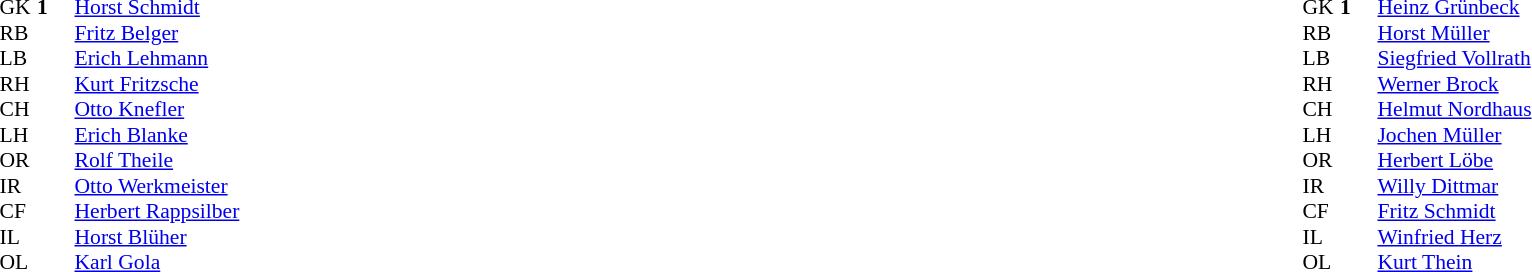<table width="100%">
<tr>
<td valign="top" width="40%"><br><table style="font-size:90%" cellspacing="0" cellpadding="0">
<tr>
<th width=25></th>
<th width=25></th>
</tr>
<tr>
<td>GK</td>
<td><strong>1</strong></td>
<td> <a href='#'>Horst Schmidt</a></td>
</tr>
<tr>
<td>RB</td>
<td></td>
<td> <a href='#'>Fritz Belger</a></td>
</tr>
<tr>
<td>LB</td>
<td></td>
<td> <a href='#'>Erich Lehmann</a></td>
</tr>
<tr>
<td>RH</td>
<td></td>
<td> <a href='#'>Kurt Fritzsche</a></td>
</tr>
<tr>
<td>CH</td>
<td></td>
<td> <a href='#'>Otto Knefler</a></td>
</tr>
<tr>
<td>LH</td>
<td></td>
<td> <a href='#'>Erich Blanke</a></td>
</tr>
<tr>
<td>OR</td>
<td></td>
<td> <a href='#'>Rolf Theile</a></td>
</tr>
<tr>
<td>IR</td>
<td></td>
<td> <a href='#'>Otto Werkmeister</a></td>
</tr>
<tr>
<td>CF</td>
<td></td>
<td> <a href='#'>Herbert Rappsilber</a></td>
</tr>
<tr>
<td>IL</td>
<td></td>
<td> <a href='#'>Horst Blüher</a></td>
</tr>
<tr>
<td>OL</td>
<td></td>
<td> <a href='#'>Karl Gola</a></td>
</tr>
</table>
</td>
<td valign="top"></td>
<td valign="top" width="50%"><br><table style="font-size:90%; margin:auto" cellspacing="0" cellpadding="0">
<tr>
<th width=25></th>
<th width=25></th>
</tr>
<tr>
<td>GK</td>
<td><strong>1</strong></td>
<td> <a href='#'>Heinz Grünbeck</a></td>
</tr>
<tr>
<td>RB</td>
<td></td>
<td> <a href='#'>Horst Müller</a></td>
</tr>
<tr>
<td>LB</td>
<td></td>
<td> <a href='#'>Siegfried Vollrath</a></td>
</tr>
<tr>
<td>RH</td>
<td></td>
<td> <a href='#'>Werner Brock</a></td>
</tr>
<tr>
<td>CH</td>
<td></td>
<td> <a href='#'>Helmut Nordhaus</a></td>
</tr>
<tr>
<td>LH</td>
<td></td>
<td> <a href='#'>Jochen Müller</a></td>
</tr>
<tr>
<td>OR</td>
<td></td>
<td> <a href='#'>Herbert Löbe</a></td>
</tr>
<tr>
<td>IR</td>
<td></td>
<td> <a href='#'>Willy Dittmar</a></td>
</tr>
<tr>
<td>CF</td>
<td></td>
<td> <a href='#'>Fritz Schmidt</a></td>
</tr>
<tr>
<td>IL</td>
<td></td>
<td> <a href='#'>Winfried Herz</a></td>
</tr>
<tr>
<td>OL</td>
<td></td>
<td> <a href='#'>Kurt Thein</a></td>
</tr>
</table>
</td>
</tr>
</table>
